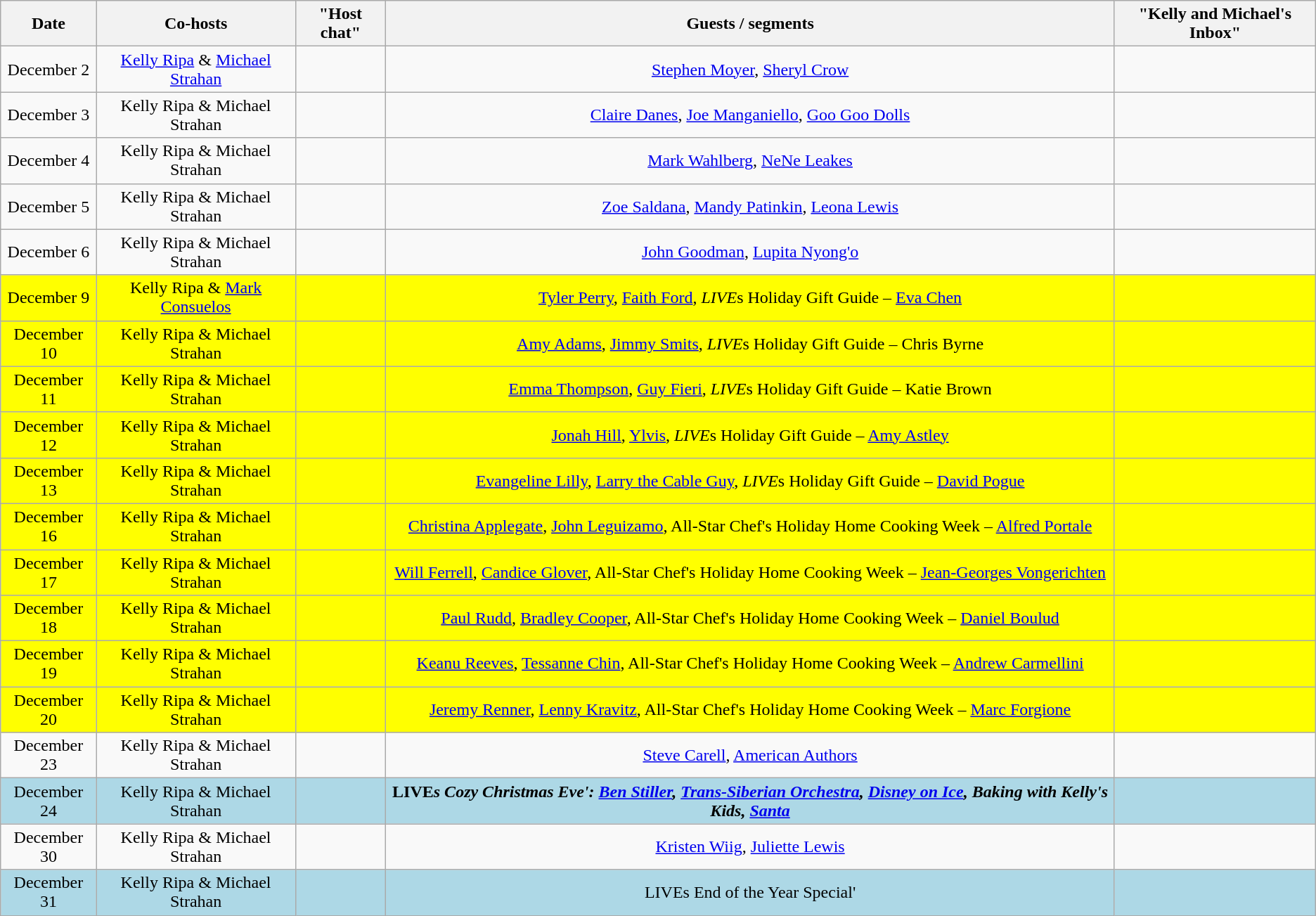<table class="wikitable sortable" style="text-align:center;">
<tr>
<th>Date</th>
<th>Co-hosts</th>
<th>"Host chat"</th>
<th>Guests / segments</th>
<th>"Kelly and Michael's Inbox"</th>
</tr>
<tr>
<td>December 2</td>
<td><a href='#'>Kelly Ripa</a> & <a href='#'>Michael Strahan</a></td>
<td></td>
<td><a href='#'>Stephen Moyer</a>, <a href='#'>Sheryl Crow</a></td>
<td></td>
</tr>
<tr>
<td>December 3</td>
<td>Kelly Ripa & Michael Strahan</td>
<td></td>
<td><a href='#'>Claire Danes</a>, <a href='#'>Joe Manganiello</a>, <a href='#'>Goo Goo Dolls</a></td>
<td></td>
</tr>
<tr>
<td>December 4</td>
<td>Kelly Ripa & Michael Strahan</td>
<td></td>
<td><a href='#'>Mark Wahlberg</a>, <a href='#'>NeNe Leakes</a></td>
<td></td>
</tr>
<tr>
<td>December 5</td>
<td>Kelly Ripa & Michael Strahan</td>
<td></td>
<td><a href='#'>Zoe Saldana</a>, <a href='#'>Mandy Patinkin</a>, <a href='#'>Leona Lewis</a></td>
<td></td>
</tr>
<tr>
<td>December 6</td>
<td>Kelly Ripa & Michael Strahan</td>
<td></td>
<td><a href='#'>John Goodman</a>, <a href='#'>Lupita Nyong'o</a></td>
<td></td>
</tr>
<tr style="background:yellow;">
<td>December 9</td>
<td>Kelly Ripa & <a href='#'>Mark Consuelos</a></td>
<td></td>
<td><a href='#'>Tyler Perry</a>, <a href='#'>Faith Ford</a>, <em>LIVE</em>s Holiday Gift Guide – <a href='#'>Eva Chen</a></td>
<td></td>
</tr>
<tr style="background:yellow;">
<td>December 10</td>
<td>Kelly Ripa & Michael Strahan</td>
<td></td>
<td><a href='#'>Amy Adams</a>, <a href='#'>Jimmy Smits</a>, <em>LIVE</em>s Holiday Gift Guide – Chris Byrne</td>
<td></td>
</tr>
<tr style="background:yellow;">
<td>December 11</td>
<td>Kelly Ripa & Michael Strahan</td>
<td></td>
<td><a href='#'>Emma Thompson</a>, <a href='#'>Guy Fieri</a>, <em>LIVE</em>s Holiday Gift Guide – Katie Brown</td>
<td></td>
</tr>
<tr style="background:yellow;">
<td>December 12</td>
<td>Kelly Ripa & Michael Strahan</td>
<td></td>
<td><a href='#'>Jonah Hill</a>, <a href='#'>Ylvis</a>, <em>LIVE</em>s Holiday Gift Guide – <a href='#'>Amy Astley</a></td>
<td></td>
</tr>
<tr style="background:yellow;">
<td>December 13</td>
<td>Kelly Ripa & Michael Strahan</td>
<td></td>
<td><a href='#'>Evangeline Lilly</a>, <a href='#'>Larry the Cable Guy</a>, <em>LIVE</em>s Holiday Gift Guide – <a href='#'>David Pogue</a></td>
<td></td>
</tr>
<tr style="background:yellow;">
<td>December 16</td>
<td>Kelly Ripa & Michael Strahan</td>
<td></td>
<td><a href='#'>Christina Applegate</a>, <a href='#'>John Leguizamo</a>, All-Star Chef's Holiday Home Cooking Week – <a href='#'>Alfred Portale</a></td>
<td></td>
</tr>
<tr style="background:yellow;">
<td>December 17</td>
<td>Kelly Ripa & Michael Strahan</td>
<td></td>
<td><a href='#'>Will Ferrell</a>, <a href='#'>Candice Glover</a>, All-Star Chef's Holiday Home Cooking Week – <a href='#'>Jean-Georges Vongerichten</a></td>
<td></td>
</tr>
<tr style="background:yellow;">
<td>December 18</td>
<td>Kelly Ripa & Michael Strahan</td>
<td></td>
<td><a href='#'>Paul Rudd</a>, <a href='#'>Bradley Cooper</a>, All-Star Chef's Holiday Home Cooking Week – <a href='#'>Daniel Boulud</a></td>
<td></td>
</tr>
<tr style="background:yellow;">
<td>December 19</td>
<td>Kelly Ripa & Michael Strahan</td>
<td></td>
<td><a href='#'>Keanu Reeves</a>, <a href='#'>Tessanne Chin</a>, All-Star Chef's Holiday Home Cooking Week – <a href='#'>Andrew Carmellini</a></td>
<td></td>
</tr>
<tr style="background:yellow;">
<td>December 20</td>
<td>Kelly Ripa & Michael Strahan</td>
<td></td>
<td><a href='#'>Jeremy Renner</a>, <a href='#'>Lenny Kravitz</a>, All-Star Chef's Holiday Home Cooking Week – <a href='#'>Marc Forgione</a></td>
<td></td>
</tr>
<tr>
<td>December 23</td>
<td>Kelly Ripa & Michael Strahan</td>
<td></td>
<td><a href='#'>Steve Carell</a>, <a href='#'>American Authors</a></td>
<td></td>
</tr>
<tr style="background:lightblue;">
<td>December 24</td>
<td>Kelly Ripa & Michael Strahan</td>
<td></td>
<td><strong>LIVE<em>s Cozy Christmas Eve': <a href='#'>Ben Stiller</a>, <a href='#'>Trans-Siberian Orchestra</a>, <a href='#'>Disney on Ice</a>, Baking with Kelly's Kids, <a href='#'>Santa</a></td>
<td></td>
</tr>
<tr>
<td>December 30</td>
<td>Kelly Ripa & Michael Strahan</td>
<td></td>
<td><a href='#'>Kristen Wiig</a>, <a href='#'>Juliette Lewis</a></td>
<td></td>
</tr>
<tr style="background:lightblue;">
<td>December 31</td>
<td>Kelly Ripa & Michael Strahan</td>
<td></td>
<td></strong>LIVE</em>s End of the Year Special'</td>
<td></td>
</tr>
</table>
